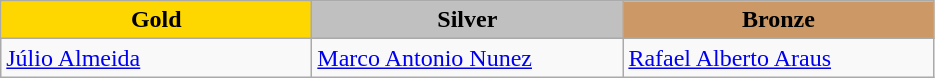<table class="wikitable" style="text-align:left">
<tr align="center">
<td width=200 bgcolor=gold><strong>Gold</strong></td>
<td width=200 bgcolor=silver><strong>Silver</strong></td>
<td width=200 bgcolor=CC9966><strong>Bronze</strong></td>
</tr>
<tr>
<td><a href='#'>Júlio Almeida</a><br><em></em></td>
<td><a href='#'>Marco Antonio Nunez</a><br><em></em></td>
<td><a href='#'>Rafael Alberto Araus</a><br><em></em></td>
</tr>
</table>
